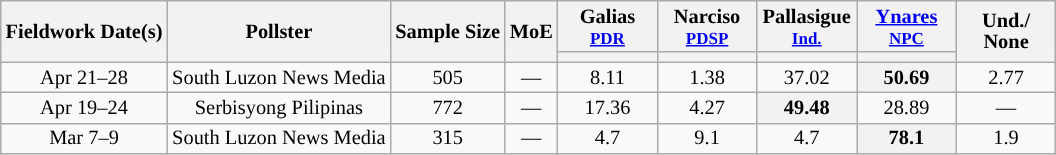<table class="wikitable" style="text-align:center;font-size:85%;line-height:14px">
<tr>
<th rowspan="2">Fieldwork Date(s)</th>
<th rowspan="2">Pollster</th>
<th rowspan="2">Sample Size</th>
<th rowspan="2">MoE</th>
<th style="width:60px;">Galias<br><small><a href='#'>PDR</a></small></th>
<th style="width:60px;">Narciso<br><small><a href='#'>PDSP</a></small></th>
<th style="width:60px;">Pallasigue<br><small><a href='#'>Ind.</a></small></th>
<th style="width:60px;"><a href='#'>Ynares</a><br><small><a href='#'>NPC</a></small></th>
<th rowspan="2" style="width:60px;">Und./<br>None</th>
</tr>
<tr>
<th style="background:"></th>
<th style="background:"></th>
<th style="background:"></th>
<th style="background:"></th>
</tr>
<tr>
<td>Apr 21–28</td>
<td>South Luzon News Media</td>
<td>505</td>
<td>—</td>
<td>8.11</td>
<td>1.38</td>
<td>37.02</td>
<th style="background-color:#"><strong>50.69</strong></th>
<td>2.77</td>
</tr>
<tr>
<td>Apr 19–24</td>
<td>Serbisyong Pilipinas</td>
<td>772</td>
<td>—</td>
<td>17.36</td>
<td>4.27</td>
<th style="background-color:#"><strong>49.48</strong></th>
<td>28.89</td>
<td>—</td>
</tr>
<tr>
<td>Mar 7–9</td>
<td>South Luzon News Media</td>
<td>315</td>
<td>—</td>
<td>4.7</td>
<td>9.1</td>
<td>4.7</td>
<th style="background-color:#"><strong>78.1</strong></th>
<td>1.9</td>
</tr>
</table>
